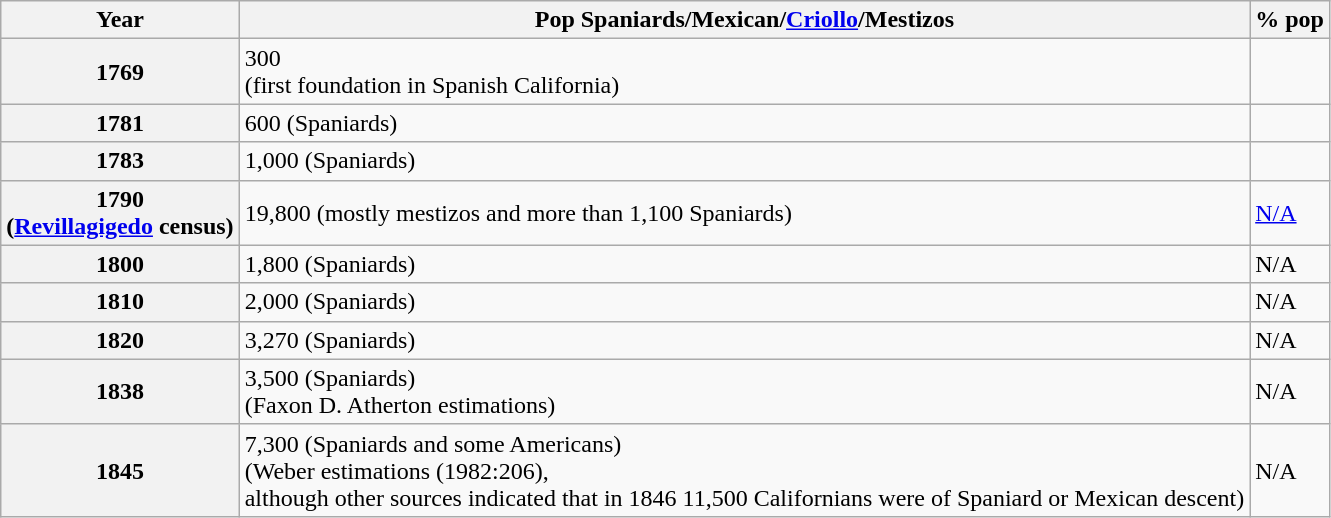<table class="wikitable sortable">
<tr>
<th>Year</th>
<th>Pop Spaniards/Mexican/<a href='#'>Criollo</a>/Mestizos</th>
<th>% pop</th>
</tr>
<tr>
<th>1769</th>
<td>300 <br> (first foundation in Spanish California)</td>
<td></td>
</tr>
<tr>
<th>1781</th>
<td>600 (Spaniards)</td>
<td></td>
</tr>
<tr>
<th>1783</th>
<td>1,000 (Spaniards)</td>
<td></td>
</tr>
<tr>
<th>1790<br> (<a href='#'>Revillagigedo</a> census)</th>
<td>19,800 (mostly mestizos and more than 1,100 Spaniards)</td>
<td><a href='#'>N/A</a></td>
</tr>
<tr>
<th>1800</th>
<td>1,800 (Spaniards)</td>
<td>N/A</td>
</tr>
<tr>
<th>1810</th>
<td>2,000 (Spaniards)</td>
<td>N/A</td>
</tr>
<tr>
<th>1820</th>
<td>3,270 (Spaniards)</td>
<td>N/A</td>
</tr>
<tr>
<th>1838</th>
<td>3,500 (Spaniards)<br>(Faxon D. Atherton estimations)</td>
<td>N/A</td>
</tr>
<tr>
<th>1845</th>
<td>7,300 (Spaniards and some Americans)<br> (Weber estimations (1982:206),<br> although other sources indicated that in 1846 11,500 Californians were of Spaniard or Mexican descent)</td>
<td>N/A</td>
</tr>
</table>
